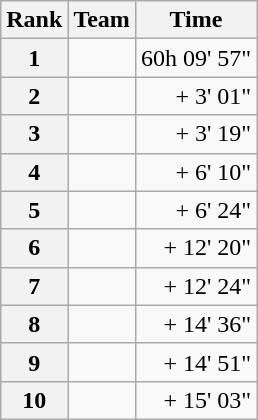<table class="wikitable">
<tr>
<th scope="col">Rank</th>
<th scope="col">Team</th>
<th scope="col">Time</th>
</tr>
<tr>
<th scope="row">1</th>
<td> </td>
<td align="right">60h 09' 57"</td>
</tr>
<tr>
<th scope="row">2</th>
<td> </td>
<td align="right">+ 3' 01"</td>
</tr>
<tr>
<th scope="row">3</th>
<td> </td>
<td align="right">+ 3' 19"</td>
</tr>
<tr>
<th scope="row">4</th>
<td> </td>
<td align="right">+ 6' 10"</td>
</tr>
<tr>
<th scope="row">5</th>
<td> </td>
<td align="right">+ 6' 24"</td>
</tr>
<tr>
<th scope="row">6</th>
<td> </td>
<td align="right">+ 12' 20"</td>
</tr>
<tr>
<th scope="row">7</th>
<td> </td>
<td align="right">+ 12' 24"</td>
</tr>
<tr>
<th scope="row">8</th>
<td> </td>
<td align="right">+ 14' 36"</td>
</tr>
<tr>
<th scope="row">9</th>
<td> </td>
<td align="right">+ 14' 51"</td>
</tr>
<tr>
<th scope="row">10</th>
<td> </td>
<td align="right">+ 15' 03"</td>
</tr>
</table>
